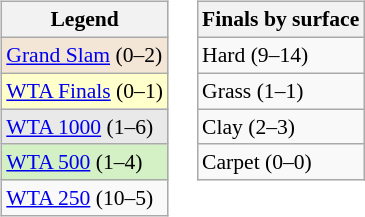<table>
<tr valign=top>
<td><br><table class=wikitable style=font-size:90%>
<tr>
<th>Legend</th>
</tr>
<tr>
<td bgcolor=#f3e6d7><a href='#'>Grand Slam</a> (0–2)</td>
</tr>
<tr>
<td bgcolor=#ffffcc><a href='#'>WTA Finals</a> (0–1)</td>
</tr>
<tr>
<td bgcolor=#e9e9e9><a href='#'>WTA 1000</a> (1–6)</td>
</tr>
<tr>
<td bgcolor=#d4f1c5><a href='#'>WTA 500</a> (1–4)</td>
</tr>
<tr>
<td><a href='#'>WTA 250</a> (10–5)</td>
</tr>
</table>
</td>
<td><br><table class=wikitable style=font-size:90%>
<tr>
<th>Finals by surface</th>
</tr>
<tr>
<td>Hard (9–14)</td>
</tr>
<tr>
<td>Grass (1–1)</td>
</tr>
<tr>
<td>Clay (2–3)</td>
</tr>
<tr>
<td>Carpet (0–0)</td>
</tr>
</table>
</td>
</tr>
</table>
